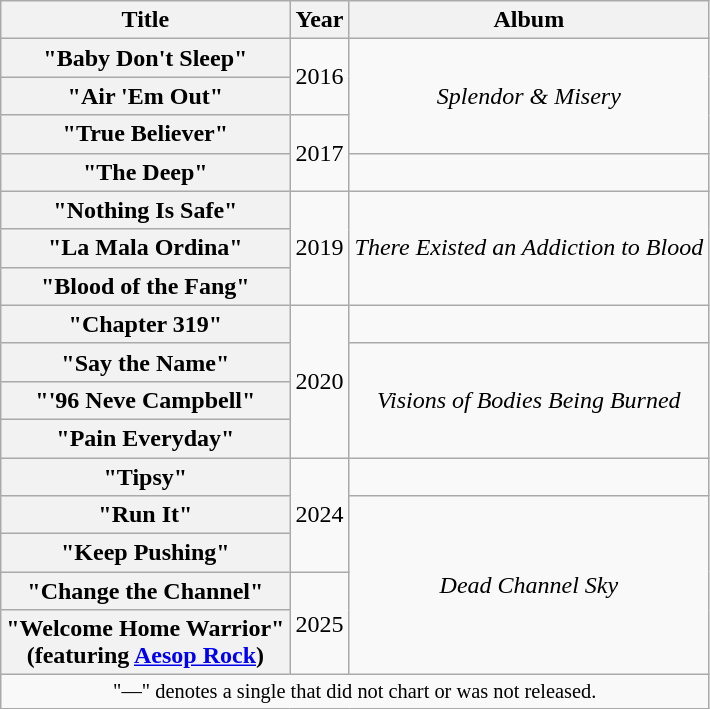<table class="wikitable plainrowheaders" style="text-align:center;">
<tr>
<th scope="col" rowspan="1">Title</th>
<th scope="col" rowspan="1">Year</th>
<th scope="col" rowspan="1">Album</th>
</tr>
<tr>
<th scope="row">"Baby Don't Sleep"</th>
<td rowspan="2">2016</td>
<td rowspan="3"><em>Splendor & Misery</em></td>
</tr>
<tr>
<th scope="row">"Air 'Em Out"</th>
</tr>
<tr>
<th scope="row">"True Believer"</th>
<td rowspan="2">2017</td>
</tr>
<tr>
<th scope="row">"The Deep"</th>
<td></td>
</tr>
<tr>
<th scope="row">"Nothing Is Safe"</th>
<td rowspan="3">2019</td>
<td rowspan="3"><em>There Existed an Addiction to Blood</em></td>
</tr>
<tr>
<th scope="row">"La Mala Ordina"</th>
</tr>
<tr>
<th scope="row">"Blood of the Fang"</th>
</tr>
<tr>
<th scope="row">"Chapter 319"</th>
<td rowspan="4">2020</td>
<td></td>
</tr>
<tr>
<th scope="row">"Say the Name"</th>
<td rowspan="3"><em>Visions of Bodies Being Burned</em></td>
</tr>
<tr>
<th scope="row">"'96 Neve Campbell"</th>
</tr>
<tr>
<th scope="row">"Pain Everyday"</th>
</tr>
<tr>
<th scope="row">"Tipsy"</th>
<td rowspan="3">2024</td>
<td></td>
</tr>
<tr>
<th scope="row">"Run It"</th>
<td rowspan="4"><em>Dead Channel Sky</em></td>
</tr>
<tr>
<th scope="row">"Keep Pushing"</th>
</tr>
<tr>
<th scope="row">"Change the Channel"</th>
<td rowspan="2">2025</td>
</tr>
<tr>
<th scope="row">"Welcome Home Warrior"<br><span>(featuring <a href='#'>Aesop Rock</a>)</span></th>
</tr>
<tr>
<td colspan="12" style="font-size:85%;">"—" denotes a single that did not chart or was not released.</td>
</tr>
</table>
